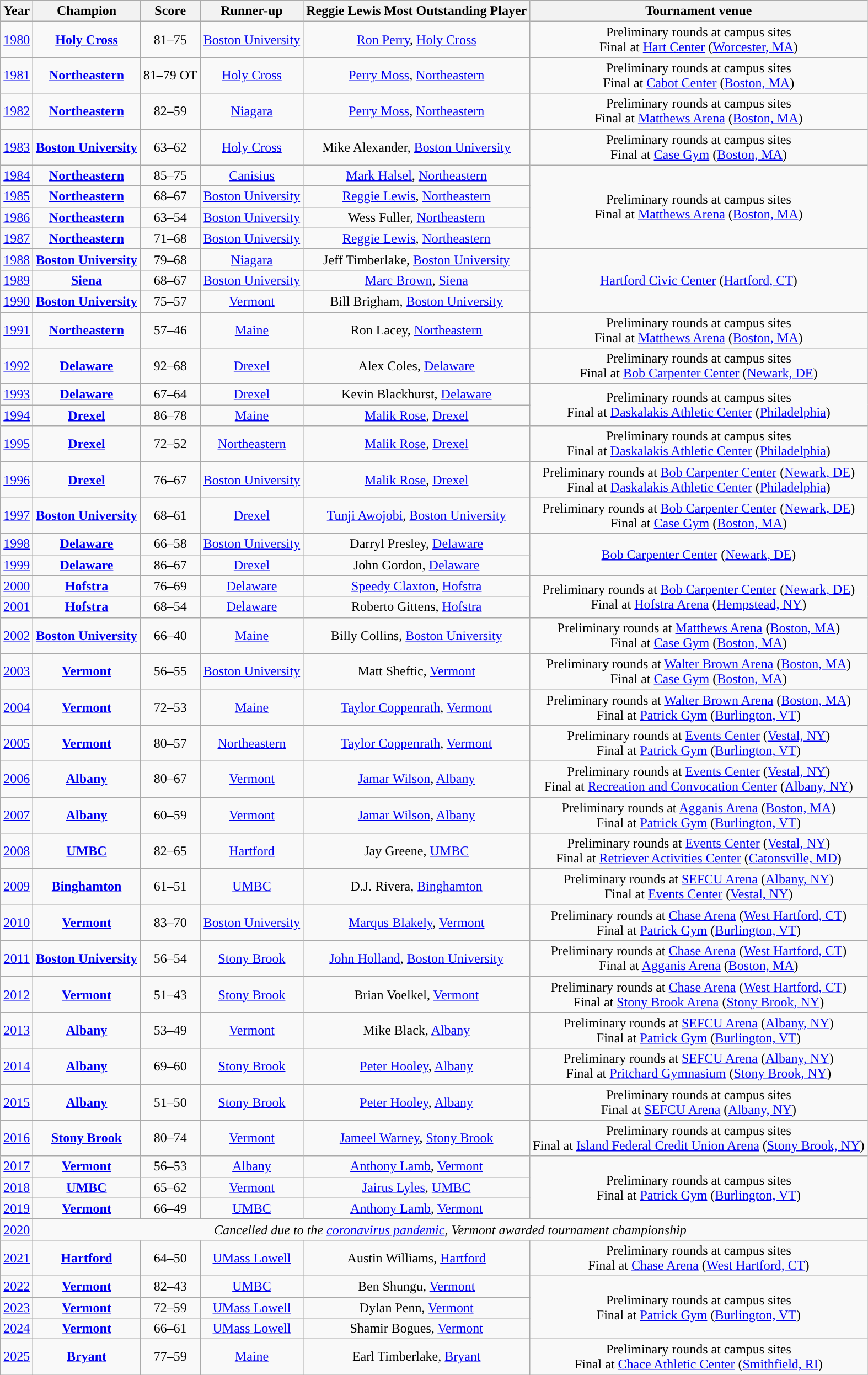<table class="wikitable sortable" style="text-align:center">
<tr>
<th width=px>Year</th>
<th width=px>Champion</th>
<th width=px>Score</th>
<th width=px>Runner-up</th>
<th width=px>Reggie Lewis Most Outstanding Player</th>
<th width=px>Tournament venue</th>
</tr>
<tr>
<td><a href='#'>1980</a></td>
<td><strong><a href='#'>Holy Cross</a></strong></td>
<td>81–75</td>
<td><a href='#'>Boston University</a></td>
<td><a href='#'>Ron Perry</a>, <a href='#'>Holy Cross</a></td>
<td>Preliminary rounds at campus sites<br>Final at <a href='#'>Hart Center</a> (<a href='#'>Worcester, MA</a>)</td>
</tr>
<tr>
<td><a href='#'>1981</a></td>
<td><strong><a href='#'>Northeastern</a></strong></td>
<td>81–79 OT</td>
<td><a href='#'>Holy Cross</a></td>
<td><a href='#'>Perry Moss</a>, <a href='#'>Northeastern</a></td>
<td>Preliminary rounds at campus sites<br>Final at <a href='#'>Cabot Center</a> (<a href='#'>Boston, MA</a>)</td>
</tr>
<tr>
<td><a href='#'>1982</a></td>
<td><strong><a href='#'>Northeastern</a></strong></td>
<td>82–59</td>
<td><a href='#'>Niagara</a></td>
<td><a href='#'>Perry Moss</a>, <a href='#'>Northeastern</a></td>
<td>Preliminary rounds at campus sites<br>Final at <a href='#'>Matthews Arena</a> (<a href='#'>Boston, MA</a>)</td>
</tr>
<tr>
<td><a href='#'>1983</a></td>
<td><strong><a href='#'>Boston University</a></strong></td>
<td>63–62</td>
<td><a href='#'>Holy Cross</a></td>
<td>Mike Alexander, <a href='#'>Boston University</a></td>
<td>Preliminary rounds at campus sites<br>Final at <a href='#'>Case Gym</a> (<a href='#'>Boston, MA</a>)</td>
</tr>
<tr>
<td><a href='#'>1984</a></td>
<td><strong><a href='#'>Northeastern</a></strong></td>
<td>85–75</td>
<td><a href='#'>Canisius</a></td>
<td><a href='#'>Mark Halsel</a>, <a href='#'>Northeastern</a></td>
<td rowspan=4>Preliminary rounds at campus sites<br>Final at <a href='#'>Matthews Arena</a> (<a href='#'>Boston, MA</a>)</td>
</tr>
<tr>
<td><a href='#'>1985</a></td>
<td><strong><a href='#'>Northeastern</a></strong></td>
<td>68–67</td>
<td><a href='#'>Boston University</a></td>
<td><a href='#'>Reggie Lewis</a>, <a href='#'>Northeastern</a></td>
</tr>
<tr>
<td><a href='#'>1986</a></td>
<td><strong><a href='#'>Northeastern</a></strong></td>
<td>63–54</td>
<td><a href='#'>Boston University</a></td>
<td>Wess Fuller, <a href='#'>Northeastern</a></td>
</tr>
<tr>
<td><a href='#'>1987</a></td>
<td><strong><a href='#'>Northeastern</a></strong></td>
<td>71–68</td>
<td><a href='#'>Boston University</a></td>
<td><a href='#'>Reggie Lewis</a>, <a href='#'>Northeastern</a></td>
</tr>
<tr>
<td><a href='#'>1988</a></td>
<td><strong><a href='#'>Boston University</a></strong></td>
<td>79–68</td>
<td><a href='#'>Niagara</a></td>
<td>Jeff Timberlake, <a href='#'>Boston University</a></td>
<td rowspan=3><a href='#'>Hartford Civic Center</a> (<a href='#'>Hartford, CT</a>)</td>
</tr>
<tr>
<td><a href='#'>1989</a></td>
<td><strong><a href='#'>Siena</a></strong></td>
<td>68–67</td>
<td><a href='#'>Boston University</a></td>
<td><a href='#'>Marc Brown</a>, <a href='#'>Siena</a></td>
</tr>
<tr>
<td><a href='#'>1990</a></td>
<td><strong><a href='#'>Boston University</a></strong></td>
<td>75–57</td>
<td><a href='#'>Vermont</a></td>
<td>Bill Brigham, <a href='#'>Boston University</a></td>
</tr>
<tr>
<td><a href='#'>1991</a></td>
<td><strong><a href='#'>Northeastern</a></strong></td>
<td>57–46</td>
<td><a href='#'>Maine</a></td>
<td>Ron Lacey, <a href='#'>Northeastern</a></td>
<td>Preliminary rounds at campus sites<br>Final at <a href='#'>Matthews Arena</a> (<a href='#'>Boston, MA</a>)</td>
</tr>
<tr>
<td><a href='#'>1992</a></td>
<td><strong><a href='#'>Delaware</a></strong></td>
<td>92–68</td>
<td><a href='#'>Drexel</a></td>
<td>Alex Coles, <a href='#'>Delaware</a></td>
<td>Preliminary rounds at campus sites<br>Final at <a href='#'>Bob Carpenter Center</a> (<a href='#'>Newark, DE</a>)</td>
</tr>
<tr>
<td><a href='#'>1993</a></td>
<td><strong><a href='#'>Delaware</a></strong></td>
<td>67–64</td>
<td><a href='#'>Drexel</a></td>
<td>Kevin Blackhurst, <a href='#'>Delaware</a></td>
<td rowspan=2>Preliminary rounds at campus sites<br>Final at <a href='#'>Daskalakis Athletic Center</a> (<a href='#'>Philadelphia</a>)</td>
</tr>
<tr>
<td><a href='#'>1994</a></td>
<td><strong><a href='#'>Drexel</a></strong></td>
<td>86–78</td>
<td><a href='#'>Maine</a></td>
<td><a href='#'>Malik Rose</a>, <a href='#'>Drexel</a></td>
</tr>
<tr>
<td><a href='#'>1995</a></td>
<td><strong><a href='#'>Drexel</a></strong></td>
<td>72–52</td>
<td><a href='#'>Northeastern</a></td>
<td><a href='#'>Malik Rose</a>, <a href='#'>Drexel</a></td>
<td>Preliminary rounds at campus sites<br>Final at <a href='#'>Daskalakis Athletic Center</a> (<a href='#'>Philadelphia</a>)</td>
</tr>
<tr>
<td><a href='#'>1996</a></td>
<td><strong><a href='#'>Drexel</a></strong></td>
<td>76–67</td>
<td><a href='#'>Boston University</a></td>
<td><a href='#'>Malik Rose</a>, <a href='#'>Drexel</a></td>
<td>Preliminary rounds at <a href='#'>Bob Carpenter Center</a> (<a href='#'>Newark, DE</a>)<br>Final at <a href='#'>Daskalakis Athletic Center</a> (<a href='#'>Philadelphia</a>)</td>
</tr>
<tr>
<td><a href='#'>1997</a></td>
<td><strong><a href='#'>Boston University</a></strong></td>
<td>68–61</td>
<td><a href='#'>Drexel</a></td>
<td><a href='#'>Tunji Awojobi</a>, <a href='#'>Boston University</a></td>
<td>Preliminary rounds at <a href='#'>Bob Carpenter Center</a> (<a href='#'>Newark, DE</a>)<br>Final at <a href='#'>Case Gym</a> (<a href='#'>Boston, MA</a>)</td>
</tr>
<tr>
<td><a href='#'>1998</a></td>
<td><strong><a href='#'>Delaware</a></strong></td>
<td>66–58</td>
<td><a href='#'>Boston University</a></td>
<td>Darryl Presley, <a href='#'>Delaware</a></td>
<td rowspan=2><a href='#'>Bob Carpenter Center</a> (<a href='#'>Newark, DE</a>)</td>
</tr>
<tr>
<td><a href='#'>1999</a></td>
<td><strong><a href='#'>Delaware</a></strong></td>
<td>86–67</td>
<td><a href='#'>Drexel</a></td>
<td>John Gordon, <a href='#'>Delaware</a></td>
</tr>
<tr>
<td><a href='#'>2000</a></td>
<td><strong><a href='#'>Hofstra</a></strong></td>
<td>76–69</td>
<td><a href='#'>Delaware</a></td>
<td><a href='#'>Speedy Claxton</a>, <a href='#'>Hofstra</a></td>
<td rowspan=2>Preliminary rounds at <a href='#'>Bob Carpenter Center</a> (<a href='#'>Newark, DE</a>)<br>Final at <a href='#'>Hofstra Arena</a> (<a href='#'>Hempstead, NY</a>)</td>
</tr>
<tr>
<td><a href='#'>2001</a></td>
<td><strong><a href='#'>Hofstra</a></strong></td>
<td>68–54</td>
<td><a href='#'>Delaware</a></td>
<td>Roberto Gittens, <a href='#'>Hofstra</a></td>
</tr>
<tr>
<td><a href='#'>2002</a></td>
<td><strong><a href='#'>Boston University</a></strong></td>
<td>66–40</td>
<td><a href='#'>Maine</a></td>
<td>Billy Collins, <a href='#'>Boston University</a></td>
<td>Preliminary rounds at <a href='#'>Matthews Arena</a> (<a href='#'>Boston, MA</a>)<br>Final at <a href='#'>Case Gym</a> (<a href='#'>Boston, MA</a>)</td>
</tr>
<tr>
<td><a href='#'>2003</a></td>
<td><strong><a href='#'>Vermont</a></strong></td>
<td>56–55</td>
<td><a href='#'>Boston University</a></td>
<td>Matt Sheftic, <a href='#'>Vermont</a></td>
<td>Preliminary rounds at <a href='#'>Walter Brown Arena</a> (<a href='#'>Boston, MA</a>)<br>Final at <a href='#'>Case Gym</a> (<a href='#'>Boston, MA</a>)</td>
</tr>
<tr>
<td><a href='#'>2004</a></td>
<td><strong><a href='#'>Vermont</a></strong></td>
<td>72–53</td>
<td><a href='#'>Maine</a></td>
<td><a href='#'>Taylor Coppenrath</a>, <a href='#'>Vermont</a></td>
<td>Preliminary rounds at <a href='#'>Walter Brown Arena</a> (<a href='#'>Boston, MA</a>)<br>Final at <a href='#'>Patrick Gym</a> (<a href='#'>Burlington, VT</a>)</td>
</tr>
<tr>
<td><a href='#'>2005</a></td>
<td><strong><a href='#'>Vermont</a></strong></td>
<td>80–57</td>
<td><a href='#'>Northeastern</a></td>
<td><a href='#'>Taylor Coppenrath</a>, <a href='#'>Vermont</a></td>
<td>Preliminary rounds at <a href='#'>Events Center</a> (<a href='#'>Vestal, NY</a>)<br>Final at <a href='#'>Patrick Gym</a> (<a href='#'>Burlington, VT</a>)</td>
</tr>
<tr>
<td><a href='#'>2006</a></td>
<td><strong><a href='#'>Albany</a></strong></td>
<td>80–67</td>
<td><a href='#'>Vermont</a></td>
<td><a href='#'>Jamar Wilson</a>, <a href='#'>Albany</a></td>
<td>Preliminary rounds at <a href='#'>Events Center</a> (<a href='#'>Vestal, NY</a>)<br>Final at <a href='#'>Recreation and Convocation Center</a> (<a href='#'>Albany, NY</a>)</td>
</tr>
<tr>
<td><a href='#'>2007</a></td>
<td><strong><a href='#'>Albany</a></strong></td>
<td>60–59</td>
<td><a href='#'>Vermont</a></td>
<td><a href='#'>Jamar Wilson</a>, <a href='#'>Albany</a></td>
<td>Preliminary rounds at <a href='#'>Agganis Arena</a> (<a href='#'>Boston, MA</a>)<br>Final at <a href='#'>Patrick Gym</a> (<a href='#'>Burlington, VT</a>)</td>
</tr>
<tr>
<td><a href='#'>2008</a></td>
<td><strong><a href='#'>UMBC</a></strong></td>
<td>82–65</td>
<td><a href='#'>Hartford</a></td>
<td>Jay Greene, <a href='#'>UMBC</a></td>
<td>Preliminary rounds at <a href='#'>Events Center</a> (<a href='#'>Vestal, NY</a>)<br>Final at <a href='#'>Retriever Activities Center</a> (<a href='#'>Catonsville, MD</a>)</td>
</tr>
<tr>
<td><a href='#'>2009</a></td>
<td><strong><a href='#'>Binghamton</a></strong></td>
<td>61–51</td>
<td><a href='#'>UMBC</a></td>
<td>D.J. Rivera, <a href='#'>Binghamton</a></td>
<td>Preliminary rounds at <a href='#'>SEFCU Arena</a> (<a href='#'>Albany, NY</a>)<br>Final at <a href='#'>Events Center</a> (<a href='#'>Vestal, NY</a>)</td>
</tr>
<tr>
<td><a href='#'>2010</a></td>
<td><strong><a href='#'>Vermont</a></strong></td>
<td>83–70</td>
<td><a href='#'>Boston University</a></td>
<td><a href='#'>Marqus Blakely</a>, <a href='#'>Vermont</a></td>
<td>Preliminary rounds at <a href='#'>Chase Arena</a> (<a href='#'>West Hartford, CT</a>)<br>Final at <a href='#'>Patrick Gym</a> (<a href='#'>Burlington, VT</a>)</td>
</tr>
<tr>
<td><a href='#'>2011</a></td>
<td><strong><a href='#'>Boston University</a></strong></td>
<td>56–54</td>
<td><a href='#'>Stony Brook</a></td>
<td><a href='#'>John Holland</a>, <a href='#'>Boston University</a></td>
<td>Preliminary rounds at <a href='#'>Chase Arena</a> (<a href='#'>West Hartford, CT</a>)<br>Final at <a href='#'>Agganis Arena</a> (<a href='#'>Boston, MA</a>)</td>
</tr>
<tr>
<td><a href='#'>2012</a></td>
<td><strong><a href='#'>Vermont</a></strong></td>
<td>51–43</td>
<td><a href='#'>Stony Brook</a></td>
<td>Brian Voelkel, <a href='#'>Vermont</a></td>
<td>Preliminary rounds at <a href='#'>Chase Arena</a> (<a href='#'>West Hartford, CT</a>)<br>Final at <a href='#'>Stony Brook Arena</a> (<a href='#'>Stony Brook, NY</a>)</td>
</tr>
<tr>
<td><a href='#'>2013</a></td>
<td><strong><a href='#'>Albany</a></strong></td>
<td>53–49</td>
<td><a href='#'>Vermont</a></td>
<td>Mike Black, <a href='#'>Albany</a></td>
<td>Preliminary rounds at <a href='#'>SEFCU Arena</a> (<a href='#'>Albany, NY</a>)<br>Final at <a href='#'>Patrick Gym</a> (<a href='#'>Burlington, VT</a>)</td>
</tr>
<tr>
<td><a href='#'>2014</a></td>
<td><strong><a href='#'>Albany</a></strong></td>
<td>69–60</td>
<td><a href='#'>Stony Brook</a></td>
<td><a href='#'>Peter Hooley</a>, <a href='#'>Albany</a></td>
<td>Preliminary rounds at <a href='#'>SEFCU Arena</a> (<a href='#'>Albany, NY</a>)<br>Final at <a href='#'>Pritchard Gymnasium</a> (<a href='#'>Stony Brook, NY</a>)</td>
</tr>
<tr>
<td><a href='#'>2015</a></td>
<td><strong><a href='#'>Albany</a></strong></td>
<td>51–50</td>
<td><a href='#'>Stony Brook</a></td>
<td><a href='#'>Peter Hooley</a>, <a href='#'>Albany</a></td>
<td>Preliminary rounds at campus sites<br>Final at <a href='#'>SEFCU Arena</a> (<a href='#'>Albany, NY</a>)</td>
</tr>
<tr>
<td><a href='#'>2016</a></td>
<td><strong><a href='#'>Stony Brook</a></strong></td>
<td>80–74</td>
<td><a href='#'>Vermont</a></td>
<td><a href='#'>Jameel Warney</a>, <a href='#'>Stony Brook</a></td>
<td>Preliminary rounds at campus sites<br>Final at <a href='#'>Island Federal Credit Union Arena</a> (<a href='#'>Stony Brook, NY</a>)</td>
</tr>
<tr>
<td><a href='#'>2017</a></td>
<td><strong><a href='#'>Vermont</a></strong></td>
<td>56–53</td>
<td><a href='#'>Albany</a></td>
<td><a href='#'>Anthony Lamb</a>, <a href='#'>Vermont</a></td>
<td rowspan=3>Preliminary rounds at campus sites<br>Final at <a href='#'>Patrick Gym</a> (<a href='#'>Burlington, VT</a>)</td>
</tr>
<tr>
<td><a href='#'>2018</a></td>
<td><strong><a href='#'>UMBC</a></strong></td>
<td>65–62</td>
<td><a href='#'>Vermont</a></td>
<td><a href='#'>Jairus Lyles</a>, <a href='#'>UMBC</a></td>
</tr>
<tr>
<td><a href='#'>2019</a></td>
<td><strong><a href='#'>Vermont</a></strong></td>
<td>66–49</td>
<td><a href='#'>UMBC</a></td>
<td><a href='#'>Anthony Lamb</a>, <a href='#'>Vermont</a></td>
</tr>
<tr>
<td><a href='#'>2020</a></td>
<td colspan=5><em>Cancelled due to the <a href='#'>coronavirus pandemic</a>, Vermont awarded tournament championship</em></td>
</tr>
<tr>
<td><a href='#'>2021</a></td>
<td><strong><a href='#'>Hartford</a></strong></td>
<td>64–50</td>
<td><a href='#'>UMass Lowell</a></td>
<td>Austin Williams, <a href='#'>Hartford</a></td>
<td>Preliminary rounds at campus sites<br>Final at <a href='#'>Chase Arena</a> (<a href='#'>West Hartford, CT</a>)</td>
</tr>
<tr>
<td><a href='#'>2022</a></td>
<td><strong><a href='#'>Vermont</a></strong></td>
<td>82–43</td>
<td><a href='#'>UMBC</a></td>
<td>Ben Shungu, <a href='#'>Vermont</a></td>
<td rowspan=3>Preliminary rounds at campus sites<br>Final at <a href='#'>Patrick Gym</a> (<a href='#'>Burlington, VT</a>)</td>
</tr>
<tr>
<td><a href='#'>2023</a></td>
<td><strong><a href='#'>Vermont</a></strong></td>
<td>72–59</td>
<td><a href='#'>UMass Lowell</a></td>
<td>Dylan Penn, <a href='#'>Vermont</a></td>
</tr>
<tr>
<td><a href='#'>2024</a></td>
<td><strong><a href='#'>Vermont</a></strong></td>
<td>66–61</td>
<td><a href='#'>UMass Lowell</a></td>
<td>Shamir Bogues, <a href='#'>Vermont</a></td>
</tr>
<tr>
<td><a href='#'>2025</a></td>
<td><strong><a href='#'>Bryant</a></strong></td>
<td>77–59</td>
<td><a href='#'>Maine</a></td>
<td>Earl Timberlake, <a href='#'>Bryant</a></td>
<td>Preliminary rounds at campus sites<br>Final at <a href='#'>Chace Athletic Center</a> (<a href='#'>Smithfield, RI</a>)</td>
</tr>
</table>
